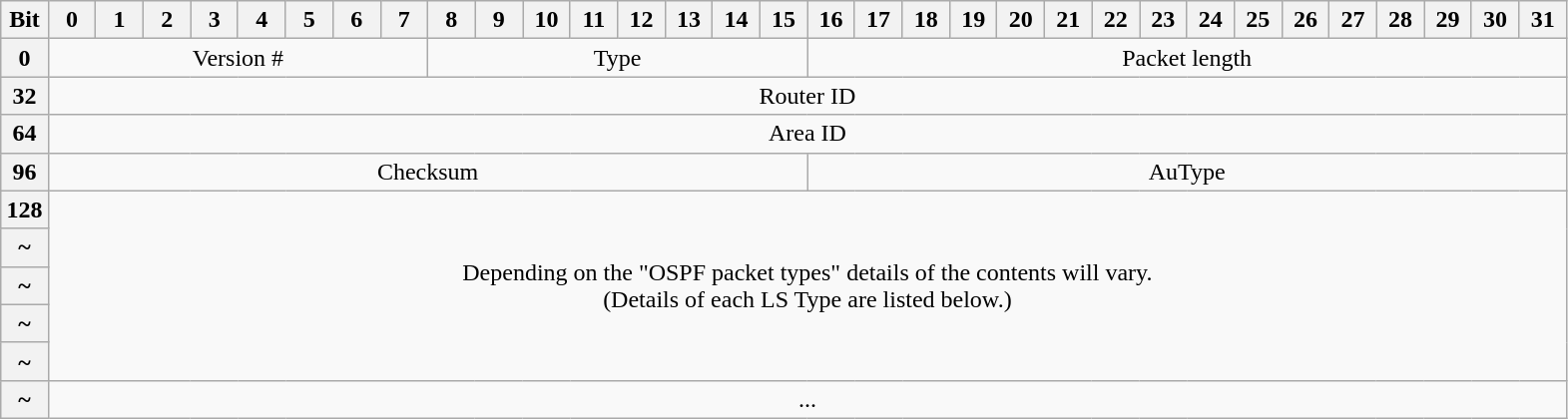<table class="wikitable" style="text-align:center">
<tr>
<th width="3%">Bit</th>
<th colspan="1" width="3%">0</th>
<th colspan="1" width="3%">1</th>
<th colspan="1" width="3%">2</th>
<th colspan="1" width="3%">3</th>
<th colspan="1" width="3%">4</th>
<th colspan="1" width="3%">5</th>
<th colspan="1" width="3%">6</th>
<th colspan="1" width="3%">7</th>
<th colspan="1" width="3%">8</th>
<th colspan="1" width="3%">9</th>
<th colspan="1" width="3%">10</th>
<th colspan="1" width="3%">11</th>
<th colspan="1" width="3%">12</th>
<th colspan="1" width="3%">13</th>
<th colspan="1" width="3%">14</th>
<th colspan="1" width="3%">15</th>
<th colspan="1" width="3%">16</th>
<th colspan="1" width="3%">17</th>
<th colspan="1" width="3%">18</th>
<th colspan="1" width="3%">19</th>
<th colspan="1" width="3%">20</th>
<th colspan="1" width="3%">21</th>
<th colspan="1" width="3%">22</th>
<th colspan="1" width="3%">23</th>
<th colspan="1" width="3%">24</th>
<th colspan="1" width="3%">25</th>
<th colspan="1" width="3%">26</th>
<th colspan="1" width="3%">27</th>
<th colspan="1" width="3%">28</th>
<th colspan="1" width="3%">29</th>
<th colspan="1" width="3%">30</th>
<th colspan="1" width="3%">31</th>
</tr>
<tr>
<th>0</th>
<td colspan="8">Version #</td>
<td colspan="8">Type</td>
<td colspan="16">Packet length</td>
</tr>
<tr>
<th>32</th>
<td colspan="32">Router ID</td>
</tr>
<tr>
<th>64</th>
<td colspan="32">Area ID</td>
</tr>
<tr>
<th>96</th>
<td colspan="16">Checksum</td>
<td colspan="16">AuType</td>
</tr>
<tr>
<th>128</th>
<td colspan="32" rowspan="5">Depending on the "OSPF packet types" details of the contents will vary.<br>(Details of each LS Type are listed below.)</td>
</tr>
<tr>
<th>~</th>
</tr>
<tr>
<th>~</th>
</tr>
<tr>
<th>~</th>
</tr>
<tr>
<th>~</th>
</tr>
<tr>
<th>~</th>
<td colspan="32">...</td>
</tr>
</table>
